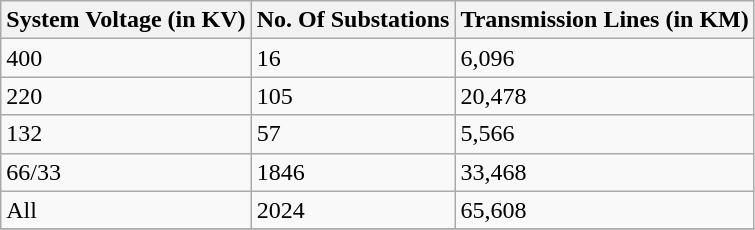<table class="wikitable" border="1">
<tr>
<th>System Voltage (in KV)</th>
<th>No. Of Substations</th>
<th>Transmission Lines (in KM)</th>
</tr>
<tr>
<td>400</td>
<td>16</td>
<td>6,096</td>
</tr>
<tr>
<td>220</td>
<td>105</td>
<td>20,478</td>
</tr>
<tr>
<td>132</td>
<td>57</td>
<td>5,566</td>
</tr>
<tr>
<td>66/33</td>
<td>1846</td>
<td>33,468</td>
</tr>
<tr>
<td>All</td>
<td>2024</td>
<td>65,608</td>
</tr>
<tr>
</tr>
</table>
